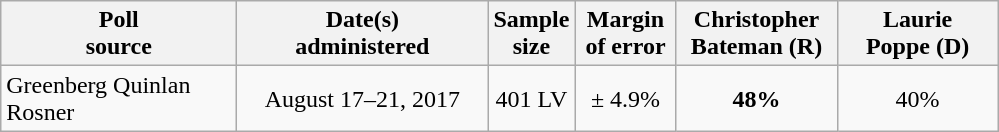<table class="wikitable">
<tr>
<th style="width:150px;">Poll<br> source</th>
<th style="width:160px;">Date(s)<br> administered</th>
<th>Sample<br>size</th>
<th style="width:60px;">Margin<br> of error</th>
<th style="width:100px;">Christopher<br> Bateman (R)</th>
<th style="width:100px;">Laurie<br> Poppe (D)</th>
</tr>
<tr>
<td>Greenberg Quinlan Rosner</td>
<td align="center">August 17–21, 2017</td>
<td align="center">401 LV</td>
<td align="center">± 4.9%</td>
<td align="center" ><strong>48%</strong></td>
<td align="center">40%</td>
</tr>
</table>
